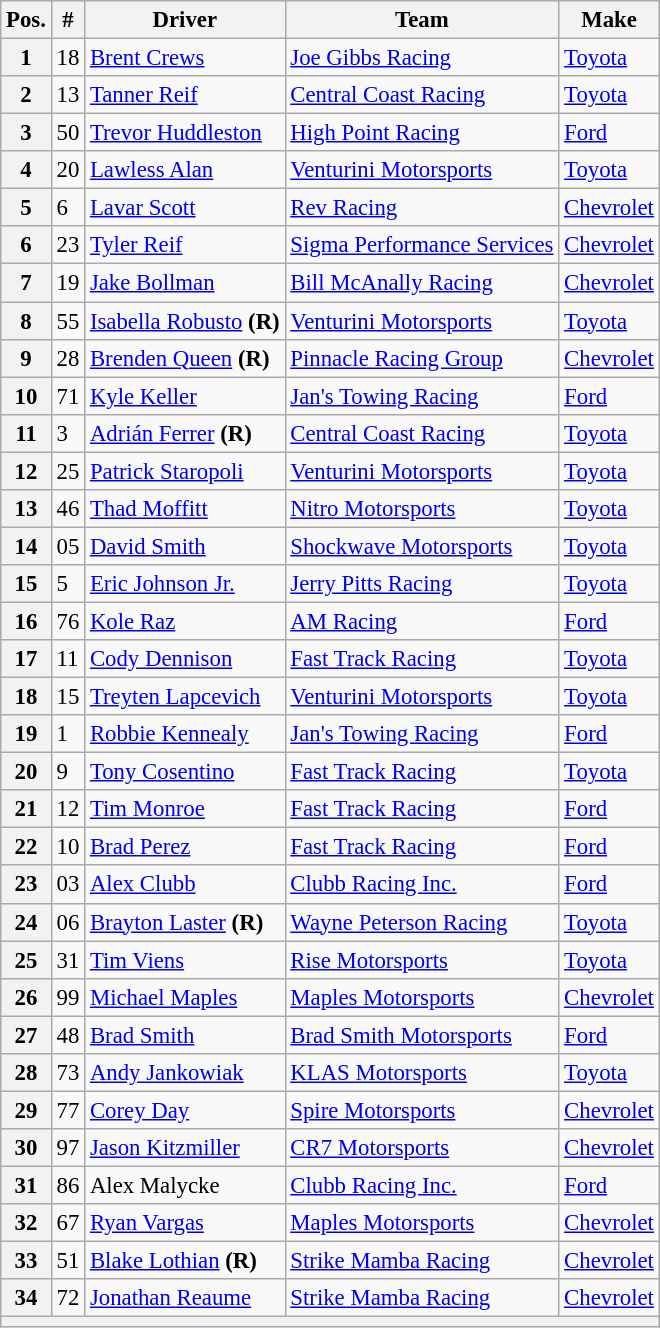<table class="wikitable" style="font-size:95%">
<tr>
<th>Pos.</th>
<th>#</th>
<th>Driver</th>
<th>Team</th>
<th>Make</th>
</tr>
<tr>
<th>1</th>
<td>18</td>
<td><a href='#'>Brent Crews</a></td>
<td><a href='#'>Joe Gibbs Racing</a></td>
<td><a href='#'>Toyota</a></td>
</tr>
<tr>
<th>2</th>
<td>13</td>
<td><a href='#'>Tanner Reif</a></td>
<td><a href='#'>Central Coast Racing</a></td>
<td><a href='#'>Toyota</a></td>
</tr>
<tr>
<th>3</th>
<td>50</td>
<td><a href='#'>Trevor Huddleston</a></td>
<td><a href='#'>High Point Racing</a></td>
<td><a href='#'>Ford</a></td>
</tr>
<tr>
<th>4</th>
<td>20</td>
<td><a href='#'>Lawless Alan</a></td>
<td><a href='#'>Venturini Motorsports</a></td>
<td><a href='#'>Toyota</a></td>
</tr>
<tr>
<th>5</th>
<td>6</td>
<td><a href='#'>Lavar Scott</a></td>
<td><a href='#'>Rev Racing</a></td>
<td><a href='#'>Chevrolet</a></td>
</tr>
<tr>
<th>6</th>
<td>23</td>
<td><a href='#'>Tyler Reif</a></td>
<td><a href='#'>Sigma Performance Services</a></td>
<td><a href='#'>Chevrolet</a></td>
</tr>
<tr>
<th>7</th>
<td>19</td>
<td><a href='#'>Jake Bollman</a></td>
<td><a href='#'>Bill McAnally Racing</a></td>
<td><a href='#'>Chevrolet</a></td>
</tr>
<tr>
<th>8</th>
<td>55</td>
<td><a href='#'>Isabella Robusto</a> <strong>(R)</strong></td>
<td><a href='#'>Venturini Motorsports</a></td>
<td><a href='#'>Toyota</a></td>
</tr>
<tr>
<th>9</th>
<td>28</td>
<td><a href='#'>Brenden Queen</a> <strong>(R)</strong></td>
<td><a href='#'>Pinnacle Racing Group</a></td>
<td><a href='#'>Chevrolet</a></td>
</tr>
<tr>
<th>10</th>
<td>71</td>
<td><a href='#'>Kyle Keller</a></td>
<td><a href='#'>Jan's Towing Racing</a></td>
<td><a href='#'>Ford</a></td>
</tr>
<tr>
<th>11</th>
<td>3</td>
<td><a href='#'>Adrián Ferrer</a> <strong>(R)</strong></td>
<td><a href='#'>Central Coast Racing</a></td>
<td><a href='#'>Toyota</a></td>
</tr>
<tr>
<th>12</th>
<td>25</td>
<td><a href='#'>Patrick Staropoli</a></td>
<td><a href='#'>Venturini Motorsports</a></td>
<td><a href='#'>Toyota</a></td>
</tr>
<tr>
<th>13</th>
<td>46</td>
<td><a href='#'>Thad Moffitt</a></td>
<td><a href='#'>Nitro Motorsports</a></td>
<td><a href='#'>Toyota</a></td>
</tr>
<tr>
<th>14</th>
<td>05</td>
<td><a href='#'>David Smith</a></td>
<td><a href='#'>Shockwave Motorsports</a></td>
<td><a href='#'>Toyota</a></td>
</tr>
<tr>
<th>15</th>
<td>5</td>
<td><a href='#'>Eric Johnson Jr.</a></td>
<td><a href='#'>Jerry Pitts Racing</a></td>
<td><a href='#'>Toyota</a></td>
</tr>
<tr>
<th>16</th>
<td>76</td>
<td><a href='#'>Kole Raz</a></td>
<td><a href='#'>AM Racing</a></td>
<td><a href='#'>Ford</a></td>
</tr>
<tr>
<th>17</th>
<td>11</td>
<td><a href='#'>Cody Dennison</a></td>
<td><a href='#'>Fast Track Racing</a></td>
<td><a href='#'>Toyota</a></td>
</tr>
<tr>
<th>18</th>
<td>15</td>
<td><a href='#'>Treyten Lapcevich</a></td>
<td><a href='#'>Venturini Motorsports</a></td>
<td><a href='#'>Toyota</a></td>
</tr>
<tr>
<th>19</th>
<td>1</td>
<td><a href='#'>Robbie Kennealy</a></td>
<td><a href='#'>Jan's Towing Racing</a></td>
<td><a href='#'>Ford</a></td>
</tr>
<tr>
<th>20</th>
<td>9</td>
<td><a href='#'>Tony Cosentino</a></td>
<td><a href='#'>Fast Track Racing</a></td>
<td><a href='#'>Toyota</a></td>
</tr>
<tr>
<th>21</th>
<td>12</td>
<td><a href='#'>Tim Monroe</a></td>
<td><a href='#'>Fast Track Racing</a></td>
<td><a href='#'>Ford</a></td>
</tr>
<tr>
<th>22</th>
<td>10</td>
<td><a href='#'>Brad Perez</a></td>
<td><a href='#'>Fast Track Racing</a></td>
<td><a href='#'>Ford</a></td>
</tr>
<tr>
<th>23</th>
<td>03</td>
<td><a href='#'>Alex Clubb</a></td>
<td><a href='#'>Clubb Racing Inc.</a></td>
<td><a href='#'>Ford</a></td>
</tr>
<tr>
<th>24</th>
<td>06</td>
<td><a href='#'>Brayton Laster</a> <strong>(R)</strong></td>
<td><a href='#'>Wayne Peterson Racing</a></td>
<td><a href='#'>Toyota</a></td>
</tr>
<tr>
<th>25</th>
<td>31</td>
<td><a href='#'>Tim Viens</a></td>
<td><a href='#'>Rise Motorsports</a></td>
<td><a href='#'>Toyota</a></td>
</tr>
<tr>
<th>26</th>
<td>99</td>
<td><a href='#'>Michael Maples</a></td>
<td><a href='#'>Maples Motorsports</a></td>
<td><a href='#'>Chevrolet</a></td>
</tr>
<tr>
<th>27</th>
<td>48</td>
<td><a href='#'>Brad Smith</a></td>
<td><a href='#'>Brad Smith Motorsports</a></td>
<td><a href='#'>Ford</a></td>
</tr>
<tr>
<th>28</th>
<td>73</td>
<td><a href='#'>Andy Jankowiak</a></td>
<td><a href='#'>KLAS Motorsports</a></td>
<td><a href='#'>Toyota</a></td>
</tr>
<tr>
<th>29</th>
<td>77</td>
<td><a href='#'>Corey Day</a></td>
<td><a href='#'>Spire Motorsports</a></td>
<td><a href='#'>Chevrolet</a></td>
</tr>
<tr>
<th>30</th>
<td>97</td>
<td><a href='#'>Jason Kitzmiller</a></td>
<td><a href='#'>CR7 Motorsports</a></td>
<td><a href='#'>Chevrolet</a></td>
</tr>
<tr>
<th>31</th>
<td>86</td>
<td>Alex Malycke</td>
<td><a href='#'>Clubb Racing Inc.</a></td>
<td><a href='#'>Ford</a></td>
</tr>
<tr>
<th>32</th>
<td>67</td>
<td><a href='#'>Ryan Vargas</a></td>
<td><a href='#'>Maples Motorsports</a></td>
<td><a href='#'>Chevrolet</a></td>
</tr>
<tr>
<th>33</th>
<td>51</td>
<td><a href='#'>Blake Lothian</a> <strong>(R)</strong></td>
<td><a href='#'>Strike Mamba Racing</a></td>
<td><a href='#'>Chevrolet</a></td>
</tr>
<tr>
<th>34</th>
<td>72</td>
<td><a href='#'>Jonathan Reaume</a></td>
<td><a href='#'>Strike Mamba Racing</a></td>
<td><a href='#'>Chevrolet</a></td>
</tr>
<tr>
<th colspan="5"></th>
</tr>
</table>
